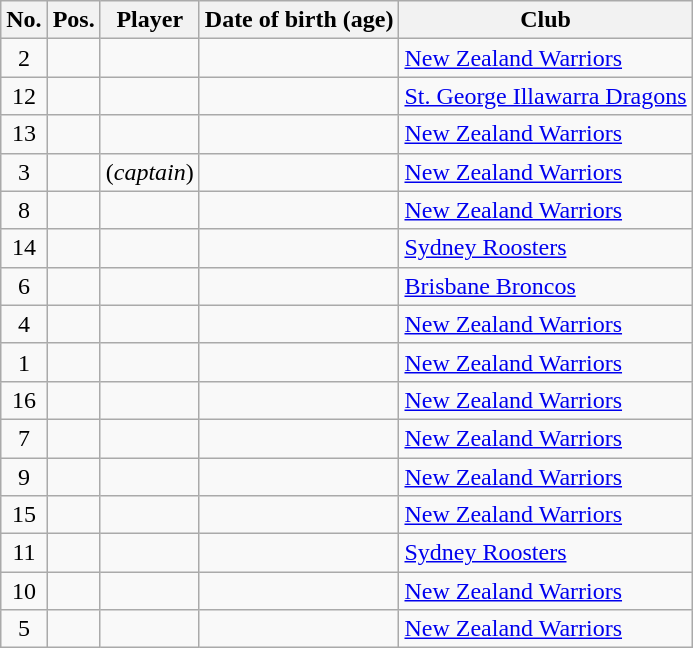<table class="wikitable sortable">
<tr>
<th>No.</th>
<th>Pos.</th>
<th>Player</th>
<th>Date of birth (age)</th>
<th>Club</th>
</tr>
<tr>
<td align=center>2</td>
<td align=center></td>
<td></td>
<td></td>
<td> <a href='#'>New Zealand Warriors</a></td>
</tr>
<tr>
<td align=center>12</td>
<td align=center></td>
<td></td>
<td></td>
<td> <a href='#'>St. George Illawarra Dragons</a></td>
</tr>
<tr>
<td align=center>13</td>
<td align=center></td>
<td></td>
<td></td>
<td> <a href='#'>New Zealand Warriors</a></td>
</tr>
<tr>
<td align=center>3</td>
<td align=center></td>
<td> (<em>captain</em>)</td>
<td></td>
<td> <a href='#'>New Zealand Warriors</a></td>
</tr>
<tr>
<td align=center>8</td>
<td align=center></td>
<td></td>
<td></td>
<td> <a href='#'>New Zealand Warriors</a></td>
</tr>
<tr>
<td align=center>14</td>
<td align=center></td>
<td></td>
<td></td>
<td> <a href='#'>Sydney Roosters</a></td>
</tr>
<tr>
<td align=center>6</td>
<td align=center></td>
<td></td>
<td></td>
<td> <a href='#'>Brisbane Broncos</a></td>
</tr>
<tr>
<td align=center>4</td>
<td align=center></td>
<td></td>
<td></td>
<td> <a href='#'>New Zealand Warriors</a></td>
</tr>
<tr>
<td align=center>1</td>
<td align=center></td>
<td></td>
<td></td>
<td> <a href='#'>New Zealand Warriors</a></td>
</tr>
<tr>
<td align=center>16</td>
<td align=center></td>
<td></td>
<td></td>
<td> <a href='#'>New Zealand Warriors</a></td>
</tr>
<tr>
<td align=center>7</td>
<td align=center></td>
<td></td>
<td></td>
<td> <a href='#'>New Zealand Warriors</a></td>
</tr>
<tr>
<td align=center>9</td>
<td align=center></td>
<td></td>
<td></td>
<td> <a href='#'>New Zealand Warriors</a></td>
</tr>
<tr>
<td align=center>15</td>
<td align=center></td>
<td></td>
<td></td>
<td> <a href='#'>New Zealand Warriors</a></td>
</tr>
<tr>
<td align=center>11</td>
<td align=center></td>
<td></td>
<td></td>
<td> <a href='#'>Sydney Roosters</a></td>
</tr>
<tr>
<td align=center>10</td>
<td align=center></td>
<td></td>
<td></td>
<td> <a href='#'>New Zealand Warriors</a></td>
</tr>
<tr>
<td align=center>5</td>
<td align=center></td>
<td></td>
<td></td>
<td> <a href='#'>New Zealand Warriors</a></td>
</tr>
</table>
